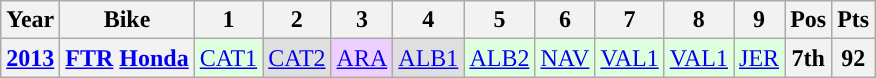<table class="wikitable" style="text-align:center">
<tr>
<th>Year</th>
<th>Bike</th>
<th>1</th>
<th>2</th>
<th>3</th>
<th>4</th>
<th>5</th>
<th>6</th>
<th>7</th>
<th>8</th>
<th>9</th>
<th>Pos</th>
<th>Pts</th>
</tr>
<tr>
<th align="left"><a href='#'>2013</a></th>
<th align="left"><a href='#'>FTR</a> <a href='#'>Honda</a></th>
<td style="background:#dfffdf;"><a href='#'>CAT1</a><br></td>
<td style="background:#dfdfdf;"><a href='#'>CAT2</a><br></td>
<td style="background:#efcfff;"><a href='#'>ARA</a><br></td>
<td style="background:#dfdfdf;"><a href='#'>ALB1</a><br></td>
<td style="background:#dfffdf;"><a href='#'>ALB2</a><br></td>
<td style="background:#dfffdf;"><a href='#'>NAV</a><br></td>
<td style="background:#dfffdf;"><a href='#'>VAL1</a><br></td>
<td style="background:#dfffdf;"><a href='#'>VAL1</a><br></td>
<td style="background:#dfffdf"><a href='#'>JER</a><br></td>
<th style="background:#;">7th</th>
<th style="background:#;">92</th>
</tr>
</table>
